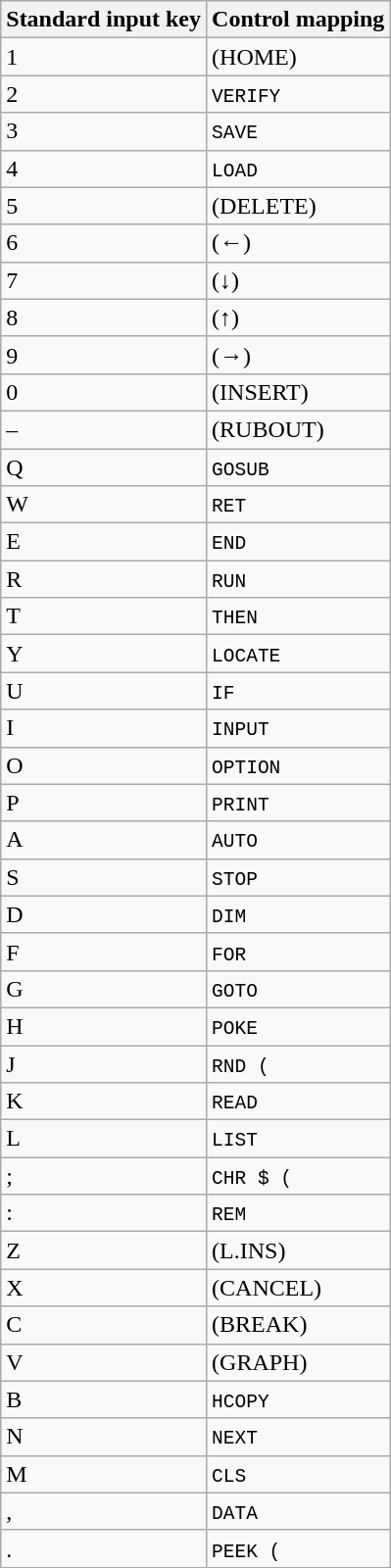<table class="wikitable">
<tr>
<th>Standard input key</th>
<th>Control mapping</th>
</tr>
<tr>
<td>1</td>
<td>(HOME)</td>
</tr>
<tr>
<td>2</td>
<td><code>VERIFY</code></td>
</tr>
<tr>
<td>3</td>
<td><code>SAVE</code></td>
</tr>
<tr>
<td>4</td>
<td><code>LOAD</code></td>
</tr>
<tr>
<td>5</td>
<td>(DELETE)</td>
</tr>
<tr>
<td>6</td>
<td>(←)</td>
</tr>
<tr>
<td>7</td>
<td>(↓)</td>
</tr>
<tr>
<td>8</td>
<td>(↑)</td>
</tr>
<tr>
<td>9</td>
<td>(→)</td>
</tr>
<tr>
<td>0</td>
<td>(INSERT)</td>
</tr>
<tr>
<td>–</td>
<td>(RUBOUT)</td>
</tr>
<tr>
<td>Q</td>
<td><code>GOSUB</code></td>
</tr>
<tr>
<td>W</td>
<td><code>RET</code></td>
</tr>
<tr>
<td>E</td>
<td><code>END</code></td>
</tr>
<tr>
<td>R</td>
<td><code>RUN</code></td>
</tr>
<tr>
<td>T</td>
<td><code>THEN</code></td>
</tr>
<tr>
<td>Y</td>
<td><code>LOCATE</code></td>
</tr>
<tr>
<td>U</td>
<td><code>IF</code></td>
</tr>
<tr>
<td>I</td>
<td><code>INPUT</code></td>
</tr>
<tr>
<td>O</td>
<td><code>OPTION</code></td>
</tr>
<tr>
<td>P</td>
<td><code>PRINT</code></td>
</tr>
<tr>
<td>A</td>
<td><code>AUTO</code></td>
</tr>
<tr>
<td>S</td>
<td><code>STOP</code></td>
</tr>
<tr>
<td>D</td>
<td><code>DIM</code></td>
</tr>
<tr>
<td>F</td>
<td><code>FOR</code></td>
</tr>
<tr>
<td>G</td>
<td><code>GOTO</code></td>
</tr>
<tr>
<td>H</td>
<td><code>POKE</code></td>
</tr>
<tr>
<td>J</td>
<td><code>RND (</code></td>
</tr>
<tr>
<td>K</td>
<td><code>READ</code></td>
</tr>
<tr>
<td>L</td>
<td><code>LIST</code></td>
</tr>
<tr>
<td>;</td>
<td><code>CHR $ (</code></td>
</tr>
<tr>
<td>:</td>
<td><code>REM</code></td>
</tr>
<tr>
<td>Z</td>
<td>(L.INS)</td>
</tr>
<tr>
<td>X</td>
<td>(CANCEL)</td>
</tr>
<tr>
<td>C</td>
<td>(BREAK)</td>
</tr>
<tr>
<td>V</td>
<td>(GRAPH)</td>
</tr>
<tr>
<td>B</td>
<td><code>HCOPY</code></td>
</tr>
<tr>
<td>N</td>
<td><code>NEXT</code></td>
</tr>
<tr>
<td>M</td>
<td><code>CLS</code></td>
</tr>
<tr>
<td>,</td>
<td><code>DATA</code></td>
</tr>
<tr>
<td>.</td>
<td><code>PEEK (</code></td>
</tr>
</table>
